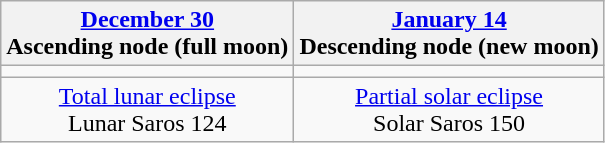<table class="wikitable">
<tr>
<th><a href='#'>December 30</a><br>Ascending node (full moon)</th>
<th><a href='#'>January 14</a><br>Descending node (new moon)<br></th>
</tr>
<tr>
<td></td>
<td></td>
</tr>
<tr align=center>
<td><a href='#'>Total lunar eclipse</a><br>Lunar Saros 124</td>
<td><a href='#'>Partial solar eclipse</a><br>Solar Saros 150</td>
</tr>
</table>
